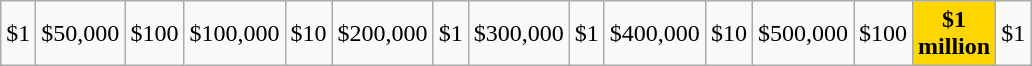<table class = "wikitable" style="text-align:center;width:50%;">
<tr>
<td>$1</td>
<td>$50,000</td>
<td>$100</td>
<td>$100,000</td>
<td>$10</td>
<td>$200,000</td>
<td>$1</td>
<td>$300,000</td>
<td>$1</td>
<td>$400,000</td>
<td>$10</td>
<td>$500,000</td>
<td>$100</td>
<td style="background:gold"><strong>$1 million</strong></td>
<td>$1</td>
</tr>
</table>
